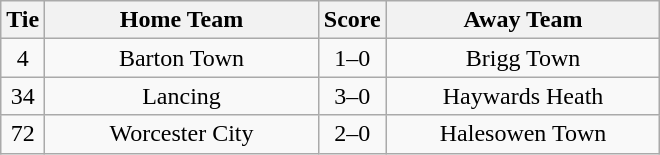<table class="wikitable" style="text-align:center;">
<tr>
<th width=20>Tie</th>
<th width=175>Home Team</th>
<th width=20>Score</th>
<th width=175>Away Team</th>
</tr>
<tr>
<td>4</td>
<td>Barton Town</td>
<td>1–0</td>
<td>Brigg Town</td>
</tr>
<tr>
<td>34</td>
<td>Lancing</td>
<td>3–0</td>
<td>Haywards Heath</td>
</tr>
<tr>
<td>72</td>
<td>Worcester City</td>
<td>2–0</td>
<td>Halesowen Town</td>
</tr>
</table>
